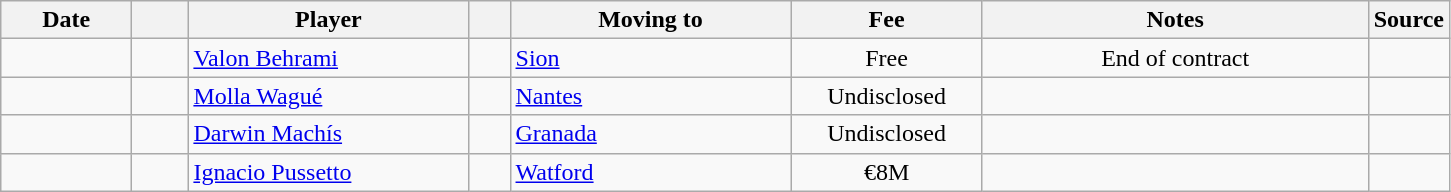<table class="wikitable sortable">
<tr>
<th style="width:80px;">Date</th>
<th style="width:30px;"></th>
<th style="width:180px;">Player</th>
<th style="width:20px;"></th>
<th style="width:180px;">Moving to</th>
<th style="width:120px;" class="unsortable">Fee</th>
<th style="width:250px;" class="unsortable">Notes</th>
<th style="width:20px;">Source</th>
</tr>
<tr>
<td></td>
<td align=center></td>
<td> <a href='#'>Valon Behrami</a></td>
<td align=center></td>
<td> <a href='#'>Sion</a></td>
<td align=center>Free</td>
<td align=center>End of contract</td>
<td></td>
</tr>
<tr>
<td></td>
<td align=center></td>
<td> <a href='#'>Molla Wagué</a></td>
<td align=center></td>
<td> <a href='#'>Nantes</a></td>
<td align=center>Undisclosed</td>
<td align=center></td>
<td></td>
</tr>
<tr>
<td></td>
<td align=center></td>
<td> <a href='#'>Darwin Machís</a></td>
<td align=center></td>
<td> <a href='#'>Granada</a></td>
<td align=center>Undisclosed</td>
<td align=center></td>
<td></td>
</tr>
<tr>
<td></td>
<td align=center></td>
<td> <a href='#'>Ignacio Pussetto</a></td>
<td align=center></td>
<td> <a href='#'>Watford</a></td>
<td align=center>€8M</td>
<td align=center></td>
<td></td>
</tr>
</table>
